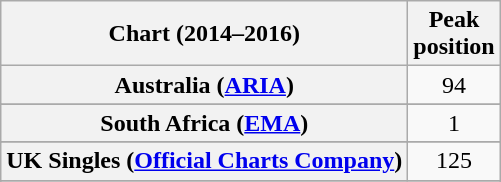<table class="wikitable sortable plainrowheaders" style="text-align:center;">
<tr>
<th>Chart (2014–2016)</th>
<th>Peak<br>position</th>
</tr>
<tr>
<th scope="row">Australia (<a href='#'>ARIA</a>)</th>
<td>94</td>
</tr>
<tr>
</tr>
<tr>
</tr>
<tr>
</tr>
<tr>
</tr>
<tr>
</tr>
<tr>
</tr>
<tr>
</tr>
<tr>
<th scope="row">South Africa (<a href='#'>EMA</a>)</th>
<td>1</td>
</tr>
<tr>
</tr>
<tr>
<th scope="row">UK Singles (<a href='#'>Official Charts Company</a>)</th>
<td>125</td>
</tr>
<tr>
</tr>
<tr>
</tr>
<tr>
</tr>
<tr>
</tr>
<tr>
</tr>
</table>
